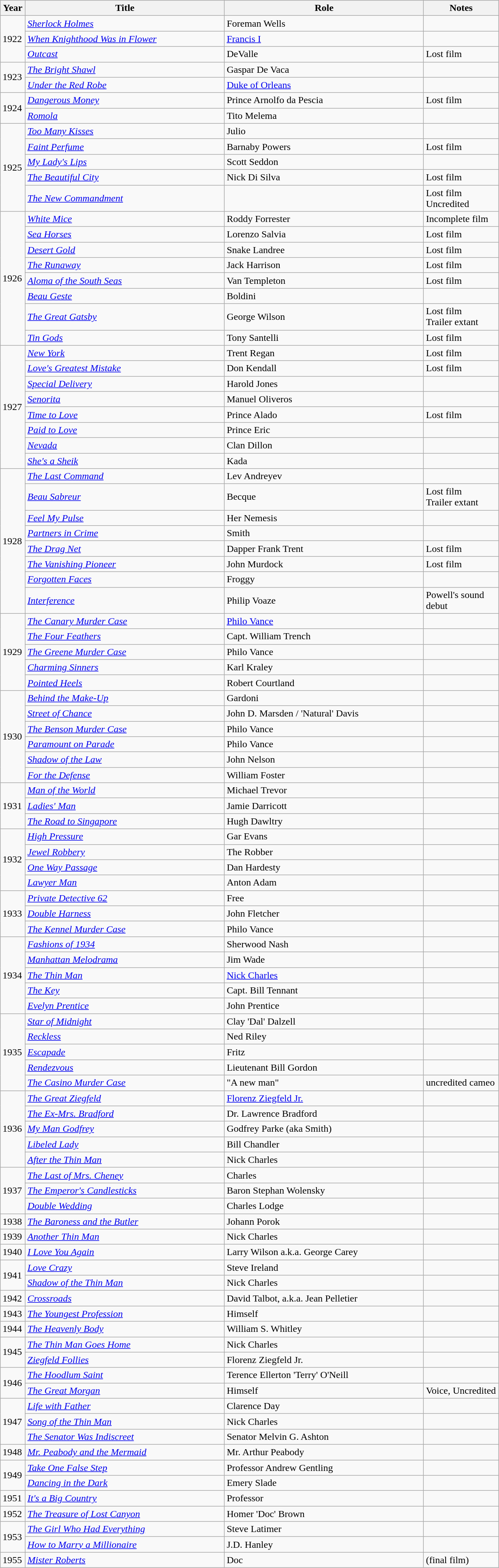<table class="wikitable plainrowheaders sortable" width=65%>
<tr>
<th class="unsortable" width=5%>Year</th>
<th width=40%>Title</th>
<th width=40%>Role</th>
<th class="unsortable">Notes</th>
</tr>
<tr>
<td rowspan=3>1922</td>
<td><em><a href='#'>Sherlock Holmes</a></em></td>
<td>Foreman Wells</td>
<td></td>
</tr>
<tr>
<td><em><a href='#'>When Knighthood Was in Flower</a></em></td>
<td><a href='#'>Francis I</a></td>
<td></td>
</tr>
<tr>
<td><em><a href='#'>Outcast</a></em></td>
<td>DeValle</td>
<td>Lost film</td>
</tr>
<tr>
<td rowspan=2>1923</td>
<td><em><a href='#'>The Bright Shawl</a></em></td>
<td>Gaspar De Vaca</td>
<td></td>
</tr>
<tr>
<td><em><a href='#'>Under the Red Robe</a></em></td>
<td><a href='#'>Duke of Orleans</a></td>
<td></td>
</tr>
<tr>
<td rowspan=2>1924</td>
<td><em><a href='#'>Dangerous Money</a></em></td>
<td>Prince Arnolfo da Pescia</td>
<td>Lost film</td>
</tr>
<tr>
<td><em><a href='#'>Romola</a></em></td>
<td>Tito Melema</td>
<td></td>
</tr>
<tr>
<td rowspan=5>1925</td>
<td><em><a href='#'>Too Many Kisses</a></em></td>
<td>Julio</td>
<td></td>
</tr>
<tr>
<td><em><a href='#'>Faint Perfume</a></em></td>
<td>Barnaby Powers</td>
<td>Lost film</td>
</tr>
<tr>
<td><em><a href='#'>My Lady's Lips</a></em></td>
<td>Scott Seddon</td>
<td></td>
</tr>
<tr>
<td><em><a href='#'>The Beautiful City</a></em></td>
<td>Nick Di Silva</td>
<td>Lost film</td>
</tr>
<tr>
<td><em><a href='#'>The New Commandment</a></em></td>
<td></td>
<td>Lost film<br>Uncredited</td>
</tr>
<tr>
<td rowspan=8>1926</td>
<td><em><a href='#'>White Mice</a></em></td>
<td>Roddy Forrester</td>
<td>Incomplete film</td>
</tr>
<tr>
<td><em><a href='#'>Sea Horses</a></em></td>
<td>Lorenzo Salvia</td>
<td>Lost film</td>
</tr>
<tr>
<td><em><a href='#'>Desert Gold</a></em></td>
<td>Snake Landree</td>
<td>Lost film</td>
</tr>
<tr>
<td><em><a href='#'>The Runaway</a></em></td>
<td>Jack Harrison</td>
<td>Lost film</td>
</tr>
<tr>
<td><em><a href='#'>Aloma of the South Seas</a></em></td>
<td>Van Templeton</td>
<td>Lost film</td>
</tr>
<tr>
<td><em><a href='#'>Beau Geste</a></em></td>
<td>Boldini</td>
<td></td>
</tr>
<tr>
<td><em><a href='#'>The Great Gatsby</a></em></td>
<td>George Wilson</td>
<td>Lost film<br>Trailer extant</td>
</tr>
<tr>
<td><em><a href='#'>Tin Gods</a></em></td>
<td>Tony Santelli</td>
<td>Lost film</td>
</tr>
<tr>
<td rowspan=8>1927</td>
<td><em><a href='#'>New York</a></em></td>
<td>Trent Regan</td>
<td>Lost film</td>
</tr>
<tr>
<td><em><a href='#'>Love's Greatest Mistake</a></em></td>
<td>Don Kendall</td>
<td>Lost film</td>
</tr>
<tr>
<td><em><a href='#'>Special Delivery</a></em></td>
<td>Harold Jones</td>
<td></td>
</tr>
<tr>
<td><em><a href='#'>Senorita</a></em></td>
<td>Manuel Oliveros</td>
<td></td>
</tr>
<tr>
<td><em><a href='#'>Time to Love</a></em></td>
<td>Prince Alado</td>
<td>Lost film</td>
</tr>
<tr>
<td><em><a href='#'>Paid to Love</a></em></td>
<td>Prince Eric</td>
<td></td>
</tr>
<tr>
<td><em><a href='#'>Nevada</a></em></td>
<td>Clan Dillon</td>
<td></td>
</tr>
<tr>
<td><em><a href='#'>She's a Sheik</a></em></td>
<td>Kada</td>
<td></td>
</tr>
<tr>
<td rowspan=8>1928</td>
<td><em><a href='#'>The Last Command</a></em></td>
<td>Lev Andreyev</td>
<td></td>
</tr>
<tr>
<td><em><a href='#'>Beau Sabreur</a></em></td>
<td>Becque</td>
<td>Lost film<br>Trailer extant</td>
</tr>
<tr>
<td><em><a href='#'>Feel My Pulse</a></em></td>
<td>Her Nemesis</td>
<td></td>
</tr>
<tr>
<td><em><a href='#'>Partners in Crime</a></em></td>
<td>Smith</td>
<td></td>
</tr>
<tr>
<td><em><a href='#'>The Drag Net</a></em></td>
<td>Dapper Frank Trent</td>
<td>Lost film</td>
</tr>
<tr>
<td><em><a href='#'>The Vanishing Pioneer</a></em></td>
<td>John Murdock</td>
<td>Lost film</td>
</tr>
<tr>
<td><em><a href='#'>Forgotten Faces</a></em></td>
<td>Froggy</td>
<td></td>
</tr>
<tr>
<td><em><a href='#'>Interference</a></em></td>
<td>Philip Voaze</td>
<td>Powell's sound debut</td>
</tr>
<tr>
<td rowspan=5>1929</td>
<td><em><a href='#'>The Canary Murder Case</a></em></td>
<td><a href='#'>Philo Vance</a></td>
<td></td>
</tr>
<tr>
<td><em><a href='#'>The Four Feathers</a></em></td>
<td>Capt. William Trench</td>
<td></td>
</tr>
<tr>
<td><em><a href='#'>The Greene Murder Case</a></em></td>
<td>Philo Vance</td>
<td></td>
</tr>
<tr>
<td><em><a href='#'>Charming Sinners</a></em></td>
<td>Karl Kraley</td>
<td></td>
</tr>
<tr>
<td><em><a href='#'>Pointed Heels</a></em></td>
<td>Robert Courtland</td>
<td></td>
</tr>
<tr>
<td rowspan=6>1930</td>
<td><em><a href='#'>Behind the Make-Up</a></em></td>
<td>Gardoni</td>
<td></td>
</tr>
<tr>
<td><em><a href='#'>Street of Chance</a></em></td>
<td>John D. Marsden / 'Natural' Davis</td>
<td></td>
</tr>
<tr>
<td><em><a href='#'>The Benson Murder Case</a></em></td>
<td>Philo Vance</td>
<td></td>
</tr>
<tr>
<td><em><a href='#'>Paramount on Parade</a></em></td>
<td>Philo Vance</td>
<td></td>
</tr>
<tr>
<td><em><a href='#'>Shadow of the Law</a></em></td>
<td>John Nelson</td>
<td></td>
</tr>
<tr>
<td><em><a href='#'>For the Defense</a></em></td>
<td>William Foster</td>
<td></td>
</tr>
<tr>
<td rowspan=3>1931</td>
<td><em><a href='#'>Man of the World</a></em></td>
<td>Michael Trevor</td>
<td></td>
</tr>
<tr>
<td><em><a href='#'>Ladies' Man</a></em></td>
<td>Jamie Darricott</td>
<td></td>
</tr>
<tr>
<td><em><a href='#'>The Road to Singapore</a></em></td>
<td>Hugh Dawltry</td>
<td></td>
</tr>
<tr>
<td rowspan=4>1932</td>
<td><em><a href='#'>High Pressure</a></em></td>
<td>Gar Evans</td>
<td></td>
</tr>
<tr>
<td><em><a href='#'>Jewel Robbery</a></em></td>
<td>The Robber</td>
<td></td>
</tr>
<tr>
<td><em><a href='#'>One Way Passage</a></em></td>
<td>Dan Hardesty</td>
<td></td>
</tr>
<tr>
<td><em><a href='#'>Lawyer Man</a></em></td>
<td>Anton Adam</td>
<td></td>
</tr>
<tr>
<td rowspan=3>1933</td>
<td><em><a href='#'>Private Detective 62</a></em></td>
<td>Free</td>
<td></td>
</tr>
<tr>
<td><em><a href='#'>Double Harness</a></em></td>
<td>John Fletcher</td>
<td></td>
</tr>
<tr>
<td><em><a href='#'>The Kennel Murder Case</a></em></td>
<td>Philo Vance</td>
<td></td>
</tr>
<tr>
<td rowspan=5>1934</td>
<td><em><a href='#'>Fashions of 1934</a></em></td>
<td>Sherwood Nash</td>
<td></td>
</tr>
<tr>
<td><em><a href='#'>Manhattan Melodrama</a></em></td>
<td>Jim Wade</td>
<td></td>
</tr>
<tr>
<td><em><a href='#'>The Thin Man</a></em></td>
<td><a href='#'>Nick Charles</a></td>
<td></td>
</tr>
<tr>
<td><em><a href='#'>The Key</a></em></td>
<td>Capt. Bill Tennant</td>
<td></td>
</tr>
<tr>
<td><em><a href='#'>Evelyn Prentice</a></em></td>
<td>John Prentice</td>
<td></td>
</tr>
<tr>
<td rowspan=5>1935</td>
<td><em><a href='#'>Star of Midnight</a></em></td>
<td>Clay 'Dal' Dalzell</td>
<td></td>
</tr>
<tr>
<td><em><a href='#'>Reckless</a></em></td>
<td>Ned Riley</td>
<td></td>
</tr>
<tr>
<td><em><a href='#'>Escapade</a></em></td>
<td>Fritz</td>
<td></td>
</tr>
<tr>
<td><em><a href='#'>Rendezvous</a></em></td>
<td>Lieutenant Bill Gordon</td>
<td></td>
</tr>
<tr>
<td><em><a href='#'>The Casino Murder Case</a></em></td>
<td>"A new man"</td>
<td>uncredited cameo</td>
</tr>
<tr>
<td rowspan=5>1936</td>
<td><em><a href='#'>The Great Ziegfeld</a></em></td>
<td><a href='#'>Florenz Ziegfeld Jr.</a></td>
<td></td>
</tr>
<tr>
<td><em><a href='#'>The Ex-Mrs. Bradford</a></em></td>
<td>Dr. Lawrence Bradford</td>
<td></td>
</tr>
<tr>
<td><em><a href='#'>My Man Godfrey</a></em></td>
<td>Godfrey Parke (aka Smith)</td>
<td></td>
</tr>
<tr>
<td><em><a href='#'>Libeled Lady</a></em></td>
<td>Bill Chandler</td>
<td></td>
</tr>
<tr>
<td><em><a href='#'>After the Thin Man</a></em></td>
<td>Nick Charles</td>
<td></td>
</tr>
<tr>
<td rowspan=3>1937</td>
<td><em><a href='#'>The Last of Mrs. Cheney</a></em></td>
<td>Charles</td>
<td></td>
</tr>
<tr>
<td><em><a href='#'>The Emperor's Candlesticks</a></em></td>
<td>Baron Stephan Wolensky</td>
<td></td>
</tr>
<tr>
<td><em><a href='#'>Double Wedding</a></em></td>
<td>Charles Lodge</td>
<td></td>
</tr>
<tr>
<td>1938</td>
<td><em><a href='#'>The Baroness and the Butler</a></em></td>
<td>Johann Porok</td>
<td></td>
</tr>
<tr>
<td>1939</td>
<td><em><a href='#'>Another Thin Man</a></em></td>
<td>Nick Charles</td>
<td></td>
</tr>
<tr>
<td>1940</td>
<td><em><a href='#'>I Love You Again</a></em></td>
<td>Larry Wilson a.k.a. George Carey</td>
<td></td>
</tr>
<tr>
<td rowspan=2>1941</td>
<td><em><a href='#'>Love Crazy</a></em></td>
<td>Steve Ireland</td>
<td></td>
</tr>
<tr>
<td><em><a href='#'>Shadow of the Thin Man</a></em></td>
<td>Nick Charles</td>
<td></td>
</tr>
<tr>
<td>1942</td>
<td><em><a href='#'>Crossroads</a></em></td>
<td>David Talbot, a.k.a. Jean Pelletier</td>
<td></td>
</tr>
<tr>
<td>1943</td>
<td><em><a href='#'>The Youngest Profession</a></em></td>
<td>Himself</td>
<td></td>
</tr>
<tr>
<td>1944</td>
<td><em><a href='#'>The Heavenly Body</a></em></td>
<td>William S. Whitley</td>
<td></td>
</tr>
<tr>
<td rowspan=2>1945</td>
<td><em><a href='#'>The Thin Man Goes Home</a></em></td>
<td>Nick Charles</td>
<td></td>
</tr>
<tr>
<td><em><a href='#'>Ziegfeld Follies</a></em></td>
<td>Florenz Ziegfeld Jr.</td>
<td></td>
</tr>
<tr>
<td rowspan=2>1946</td>
<td><em><a href='#'>The Hoodlum Saint</a></em></td>
<td>Terence Ellerton 'Terry' O'Neill</td>
<td></td>
</tr>
<tr>
<td><em><a href='#'>The Great Morgan</a></em></td>
<td>Himself</td>
<td>Voice, Uncredited</td>
</tr>
<tr>
<td rowspan=3>1947</td>
<td><em><a href='#'>Life with Father</a></em></td>
<td>Clarence Day</td>
<td></td>
</tr>
<tr>
<td><em><a href='#'>Song of the Thin Man</a></em></td>
<td>Nick Charles</td>
<td></td>
</tr>
<tr>
<td><em><a href='#'>The Senator Was Indiscreet</a></em></td>
<td>Senator Melvin G. Ashton</td>
<td></td>
</tr>
<tr>
<td>1948</td>
<td><em><a href='#'>Mr. Peabody and the Mermaid</a></em></td>
<td>Mr. Arthur Peabody</td>
<td></td>
</tr>
<tr>
<td rowspan=2>1949</td>
<td><em><a href='#'>Take One False Step</a></em></td>
<td>Professor Andrew Gentling</td>
<td></td>
</tr>
<tr>
<td><em><a href='#'>Dancing in the Dark</a></em></td>
<td>Emery Slade</td>
<td></td>
</tr>
<tr>
<td>1951</td>
<td><em><a href='#'>It's a Big Country</a></em></td>
<td>Professor</td>
<td></td>
</tr>
<tr>
<td>1952</td>
<td><em><a href='#'>The Treasure of Lost Canyon</a></em></td>
<td>Homer 'Doc' Brown</td>
<td></td>
</tr>
<tr>
<td rowspan=2>1953</td>
<td><em><a href='#'>The Girl Who Had Everything</a></em></td>
<td>Steve Latimer</td>
<td></td>
</tr>
<tr>
<td><em><a href='#'>How to Marry a Millionaire</a></em></td>
<td>J.D. Hanley</td>
<td></td>
</tr>
<tr>
<td>1955</td>
<td><em><a href='#'>Mister Roberts</a></em></td>
<td>Doc</td>
<td>(final film)</td>
</tr>
</table>
